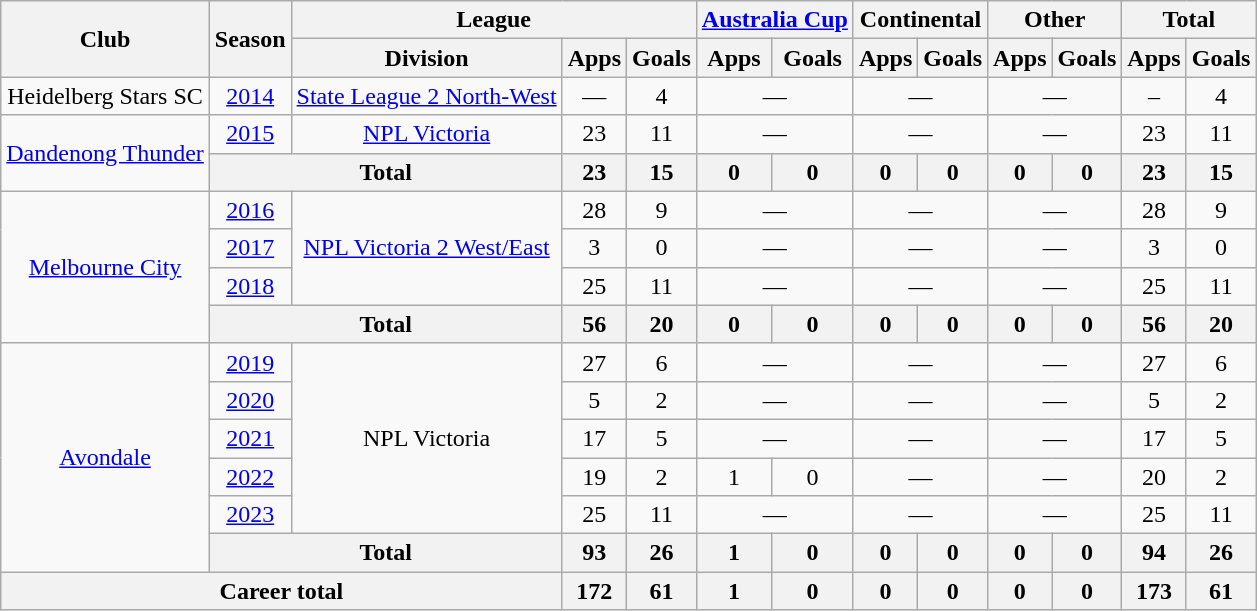<table class="wikitable" style="text-align:center">
<tr>
<th rowspan=2>Club</th>
<th rowspan=2>Season</th>
<th colspan=3>League</th>
<th colspan=2><a href='#'>Australia Cup</a></th>
<th colspan=2>Continental</th>
<th colspan=2>Other</th>
<th colspan=2>Total</th>
</tr>
<tr>
<th>Division</th>
<th>Apps</th>
<th>Goals</th>
<th>Apps</th>
<th>Goals</th>
<th>Apps</th>
<th>Goals</th>
<th>Apps</th>
<th>Goals</th>
<th>Apps</th>
<th>Goals</th>
</tr>
<tr>
<td rowspan="1">Heidelberg Stars SC</td>
<td><a href='#'>2014</a></td>
<td rowspan="1"><a href='#'>State League 2 North-West</a></td>
<td>—</td>
<td>4</td>
<td colspan="2">—</td>
<td colspan="2">—</td>
<td colspan="2">—</td>
<td>–</td>
<td>4</td>
</tr>
<tr>
<td rowspan="2"><a href='#'>Dandenong Thunder</a></td>
<td><a href='#'>2015</a></td>
<td rowspan="1"><a href='#'>NPL Victoria</a></td>
<td>23</td>
<td>11</td>
<td colspan="2">—</td>
<td colspan="2">—</td>
<td colspan="2">—</td>
<td>23</td>
<td>11</td>
</tr>
<tr>
<th colspan=2>Total</th>
<th>23</th>
<th>15</th>
<th>0</th>
<th>0</th>
<th>0</th>
<th>0</th>
<th>0</th>
<th>0</th>
<th>23</th>
<th>15</th>
</tr>
<tr>
<td rowspan="4"><a href='#'>Melbourne City</a></td>
<td><a href='#'>2016</a></td>
<td rowspan="3"><a href='#'>NPL Victoria 2 West/East</a></td>
<td>28</td>
<td>9</td>
<td colspan="2">—</td>
<td colspan="2">—</td>
<td colspan="2">—</td>
<td>28</td>
<td>9</td>
</tr>
<tr>
<td><a href='#'>2017</a></td>
<td>3</td>
<td>0</td>
<td colspan="2">—</td>
<td colspan="2">—</td>
<td colspan="2">—</td>
<td>3</td>
<td>0</td>
</tr>
<tr>
<td><a href='#'>2018</a></td>
<td>25</td>
<td>11</td>
<td colspan="2">—</td>
<td colspan="2">—</td>
<td colspan="2">—</td>
<td>25</td>
<td>11</td>
</tr>
<tr>
<th colspan=2>Total</th>
<th>56</th>
<th>20</th>
<th>0</th>
<th>0</th>
<th>0</th>
<th>0</th>
<th>0</th>
<th>0</th>
<th>56</th>
<th>20</th>
</tr>
<tr>
<td rowspan="6"><a href='#'>Avondale</a></td>
<td><a href='#'>2019</a></td>
<td rowspan="5">NPL Victoria</td>
<td>27</td>
<td>6</td>
<td colspan="2">—</td>
<td colspan="2">—</td>
<td colspan="2">—</td>
<td>27</td>
<td>6</td>
</tr>
<tr>
<td><a href='#'>2020</a></td>
<td>5</td>
<td>2</td>
<td colspan="2">—</td>
<td colspan="2">—</td>
<td colspan="2">—</td>
<td>5</td>
<td>2</td>
</tr>
<tr>
<td><a href='#'>2021</a></td>
<td>17</td>
<td>5</td>
<td colspan="2">—</td>
<td colspan="2">—</td>
<td colspan="2">—</td>
<td>17</td>
<td>5</td>
</tr>
<tr>
<td><a href='#'>2022</a></td>
<td>19</td>
<td>2</td>
<td>1</td>
<td>0</td>
<td colspan="2">—</td>
<td colspan="2">—</td>
<td>20</td>
<td>2</td>
</tr>
<tr>
<td><a href='#'>2023</a></td>
<td>25</td>
<td>11</td>
<td colspan="2">—</td>
<td colspan="2">—</td>
<td colspan="2">—</td>
<td>25</td>
<td>11</td>
</tr>
<tr>
<th colspan=2>Total</th>
<th>93</th>
<th>26</th>
<th>1</th>
<th>0</th>
<th>0</th>
<th>0</th>
<th>0</th>
<th>0</th>
<th>94</th>
<th>26</th>
</tr>
<tr>
<th colspan="3">Career total</th>
<th>172</th>
<th>61</th>
<th>1</th>
<th>0</th>
<th>0</th>
<th>0</th>
<th>0</th>
<th>0</th>
<th>173</th>
<th>61</th>
</tr>
</table>
